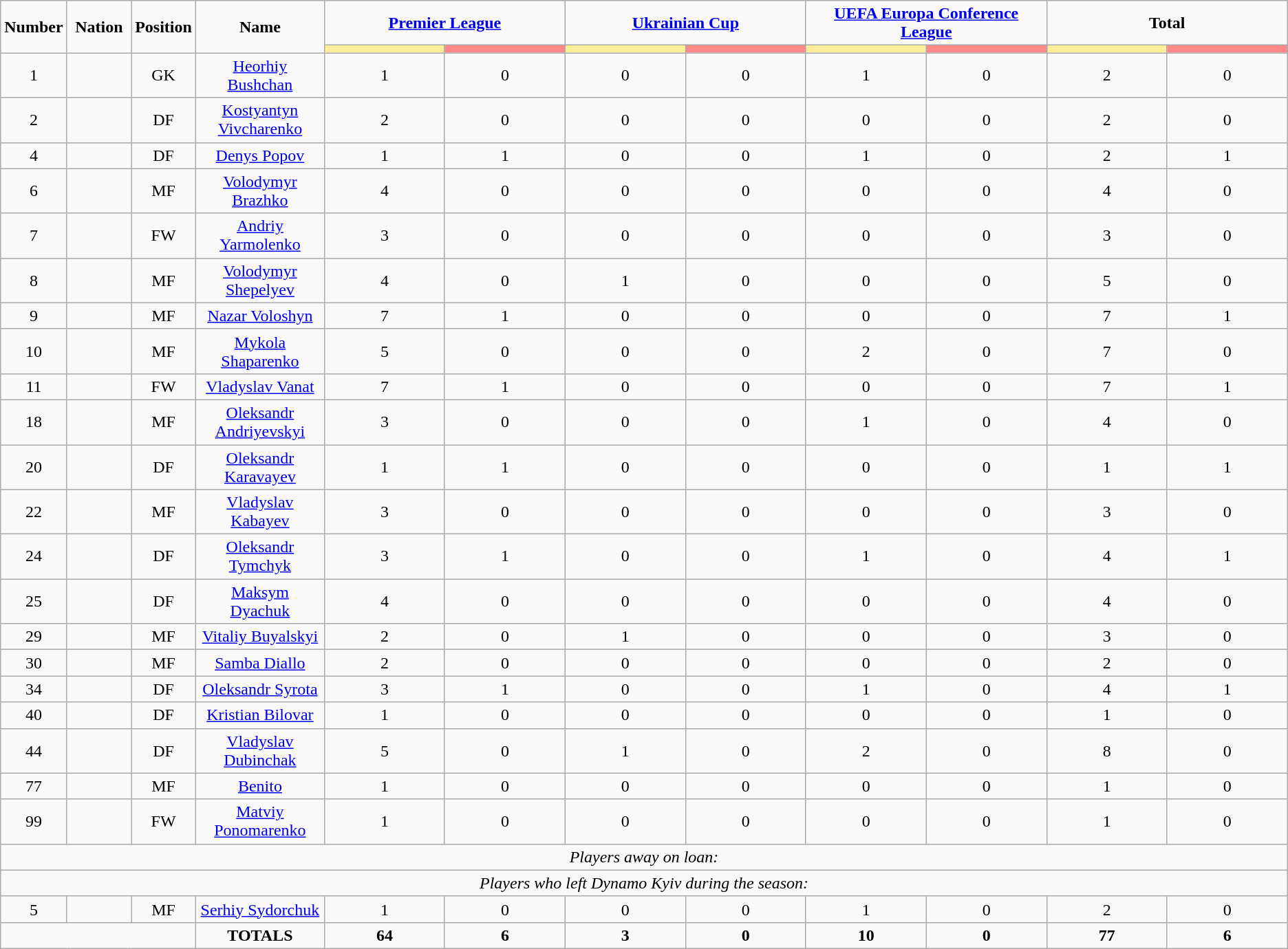<table class="wikitable" style="font-size: 100%; text-align: center;">
<tr>
<td rowspan="2" width="5%" align="center"><strong>Number</strong></td>
<td rowspan="2" width="5%" align="center"><strong>Nation</strong></td>
<td rowspan="2" width="5%" align="center"><strong>Position</strong></td>
<td rowspan="2" width="10%" align="center"><strong>Name</strong></td>
<td colspan="2" align="center"><strong><a href='#'>Premier League</a></strong></td>
<td colspan="2" align="center"><strong><a href='#'>Ukrainian Cup</a></strong></td>
<td colspan="2" align="center"><strong><a href='#'>UEFA Europa Conference League</a></strong></td>
<td colspan="2" align="center"><strong>Total</strong></td>
</tr>
<tr>
<th width=60 style="background: #FFEE99"></th>
<th width=60 style="background: #FF8888"></th>
<th width=60 style="background: #FFEE99"></th>
<th width=60 style="background: #FF8888"></th>
<th width=60 style="background: #FFEE99"></th>
<th width=60 style="background: #FF8888"></th>
<th width=60 style="background: #FFEE99"></th>
<th width=60 style="background: #FF8888"></th>
</tr>
<tr>
<td>1</td>
<td></td>
<td>GK</td>
<td><a href='#'>Heorhiy Bushchan</a></td>
<td>1</td>
<td>0</td>
<td>0</td>
<td>0</td>
<td>1</td>
<td>0</td>
<td>2</td>
<td>0</td>
</tr>
<tr>
<td>2</td>
<td></td>
<td>DF</td>
<td><a href='#'>Kostyantyn Vivcharenko</a></td>
<td>2</td>
<td>0</td>
<td>0</td>
<td>0</td>
<td>0</td>
<td>0</td>
<td>2</td>
<td>0</td>
</tr>
<tr>
<td>4</td>
<td></td>
<td>DF</td>
<td><a href='#'>Denys Popov</a></td>
<td>1</td>
<td>1</td>
<td>0</td>
<td>0</td>
<td>1</td>
<td>0</td>
<td>2</td>
<td>1</td>
</tr>
<tr>
<td>6</td>
<td></td>
<td>MF</td>
<td><a href='#'>Volodymyr Brazhko</a></td>
<td>4</td>
<td>0</td>
<td>0</td>
<td>0</td>
<td>0</td>
<td>0</td>
<td>4</td>
<td>0</td>
</tr>
<tr>
<td>7</td>
<td></td>
<td>FW</td>
<td><a href='#'>Andriy Yarmolenko</a></td>
<td>3</td>
<td>0</td>
<td>0</td>
<td>0</td>
<td>0</td>
<td>0</td>
<td>3</td>
<td>0</td>
</tr>
<tr>
<td>8</td>
<td></td>
<td>MF</td>
<td><a href='#'>Volodymyr Shepelyev</a></td>
<td>4</td>
<td>0</td>
<td>1</td>
<td>0</td>
<td>0</td>
<td>0</td>
<td>5</td>
<td>0</td>
</tr>
<tr>
<td>9</td>
<td></td>
<td>MF</td>
<td><a href='#'>Nazar Voloshyn</a></td>
<td>7</td>
<td>1</td>
<td>0</td>
<td>0</td>
<td>0</td>
<td>0</td>
<td>7</td>
<td>1</td>
</tr>
<tr>
<td>10</td>
<td></td>
<td>MF</td>
<td><a href='#'>Mykola Shaparenko</a></td>
<td>5</td>
<td>0</td>
<td>0</td>
<td>0</td>
<td>2</td>
<td>0</td>
<td>7</td>
<td>0</td>
</tr>
<tr>
<td>11</td>
<td></td>
<td>FW</td>
<td><a href='#'>Vladyslav Vanat</a></td>
<td>7</td>
<td>1</td>
<td>0</td>
<td>0</td>
<td>0</td>
<td>0</td>
<td>7</td>
<td>1</td>
</tr>
<tr>
<td>18</td>
<td></td>
<td>MF</td>
<td><a href='#'>Oleksandr Andriyevskyi</a></td>
<td>3</td>
<td>0</td>
<td>0</td>
<td>0</td>
<td>1</td>
<td>0</td>
<td>4</td>
<td>0</td>
</tr>
<tr>
<td>20</td>
<td></td>
<td>DF</td>
<td><a href='#'>Oleksandr Karavayev</a></td>
<td>1</td>
<td>1</td>
<td>0</td>
<td>0</td>
<td>0</td>
<td>0</td>
<td>1</td>
<td>1</td>
</tr>
<tr>
<td>22</td>
<td></td>
<td>MF</td>
<td><a href='#'>Vladyslav Kabayev</a></td>
<td>3</td>
<td>0</td>
<td>0</td>
<td>0</td>
<td>0</td>
<td>0</td>
<td>3</td>
<td>0</td>
</tr>
<tr>
<td>24</td>
<td></td>
<td>DF</td>
<td><a href='#'>Oleksandr Tymchyk</a></td>
<td>3</td>
<td>1</td>
<td>0</td>
<td>0</td>
<td>1</td>
<td>0</td>
<td>4</td>
<td>1</td>
</tr>
<tr>
<td>25</td>
<td></td>
<td>DF</td>
<td><a href='#'>Maksym Dyachuk</a></td>
<td>4</td>
<td>0</td>
<td>0</td>
<td>0</td>
<td>0</td>
<td>0</td>
<td>4</td>
<td>0</td>
</tr>
<tr>
<td>29</td>
<td></td>
<td>MF</td>
<td><a href='#'>Vitaliy Buyalskyi</a></td>
<td>2</td>
<td>0</td>
<td>1</td>
<td>0</td>
<td>0</td>
<td>0</td>
<td>3</td>
<td>0</td>
</tr>
<tr>
<td>30</td>
<td></td>
<td>MF</td>
<td><a href='#'>Samba Diallo</a></td>
<td>2</td>
<td>0</td>
<td>0</td>
<td>0</td>
<td>0</td>
<td>0</td>
<td>2</td>
<td>0</td>
</tr>
<tr>
<td>34</td>
<td></td>
<td>DF</td>
<td><a href='#'>Oleksandr Syrota</a></td>
<td>3</td>
<td>1</td>
<td>0</td>
<td>0</td>
<td>1</td>
<td>0</td>
<td>4</td>
<td>1</td>
</tr>
<tr>
<td>40</td>
<td></td>
<td>DF</td>
<td><a href='#'>Kristian Bilovar</a></td>
<td>1</td>
<td>0</td>
<td>0</td>
<td>0</td>
<td>0</td>
<td>0</td>
<td>1</td>
<td>0</td>
</tr>
<tr>
<td>44</td>
<td></td>
<td>DF</td>
<td><a href='#'>Vladyslav Dubinchak</a></td>
<td>5</td>
<td>0</td>
<td>1</td>
<td>0</td>
<td>2</td>
<td>0</td>
<td>8</td>
<td>0</td>
</tr>
<tr>
<td>77</td>
<td></td>
<td>MF</td>
<td><a href='#'>Benito</a></td>
<td>1</td>
<td>0</td>
<td>0</td>
<td>0</td>
<td>0</td>
<td>0</td>
<td>1</td>
<td>0</td>
</tr>
<tr>
<td>99</td>
<td></td>
<td>FW</td>
<td><a href='#'>Matviy Ponomarenko</a></td>
<td>1</td>
<td>0</td>
<td>0</td>
<td>0</td>
<td>0</td>
<td>0</td>
<td>1</td>
<td>0</td>
</tr>
<tr>
<td colspan="16"><em>Players away on loan:</em></td>
</tr>
<tr>
<td colspan="16"><em>Players who left Dynamo Kyiv during the season:</em></td>
</tr>
<tr>
<td>5</td>
<td></td>
<td>MF</td>
<td><a href='#'>Serhiy Sydorchuk</a></td>
<td>1</td>
<td>0</td>
<td>0</td>
<td>0</td>
<td>1</td>
<td>0</td>
<td>2</td>
<td>0</td>
</tr>
<tr>
<td colspan="3"></td>
<td><strong>TOTALS</strong></td>
<td><strong>64</strong></td>
<td><strong>6</strong></td>
<td><strong>3</strong></td>
<td><strong>0</strong></td>
<td><strong>10</strong></td>
<td><strong>0</strong></td>
<td><strong>77</strong></td>
<td><strong>6</strong></td>
</tr>
</table>
